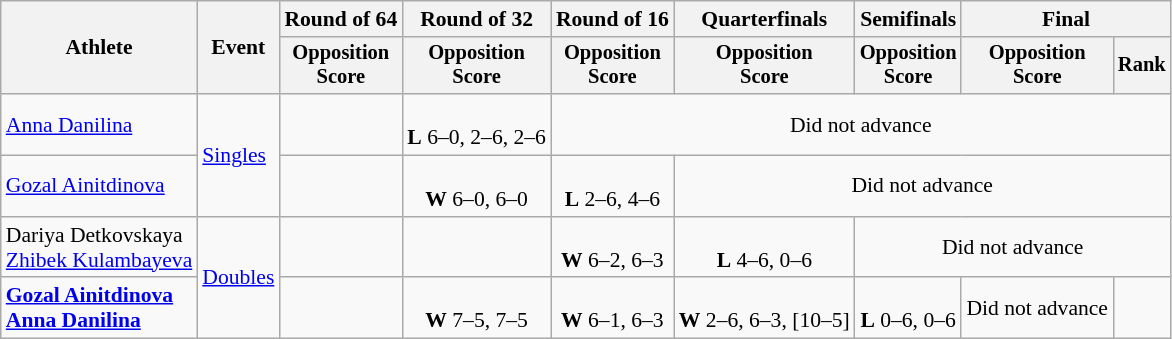<table class=wikitable style="font-size:90%; text-align:center;">
<tr>
<th rowspan="2">Athlete</th>
<th rowspan="2">Event</th>
<th>Round of 64</th>
<th>Round of 32</th>
<th>Round of 16</th>
<th>Quarterfinals</th>
<th>Semifinals</th>
<th colspan=2>Final</th>
</tr>
<tr style="font-size:95%">
<th>Opposition<br>Score</th>
<th>Opposition<br>Score</th>
<th>Opposition<br>Score</th>
<th>Opposition<br>Score</th>
<th>Opposition<br>Score</th>
<th>Opposition<br>Score</th>
<th>Rank</th>
</tr>
<tr>
<td align=left><a href='#'>Anna Danilina</a></td>
<td align=left rowspan=2><a href='#'>Singles</a></td>
<td></td>
<td><br><strong>L</strong> 6–0, 2–6, 2–6</td>
<td colspan=5>Did not advance</td>
</tr>
<tr>
<td align=left><a href='#'>Gozal Ainitdinova</a></td>
<td></td>
<td><br><strong>W</strong> 6–0, 6–0</td>
<td><br><strong>L</strong> 2–6, 4–6</td>
<td colspan=4>Did not advance</td>
</tr>
<tr>
<td align=left>Dariya Detkovskaya<br><a href='#'>Zhibek Kulambayeva</a></td>
<td align=left rowspan=2><a href='#'>Doubles</a></td>
<td></td>
<td></td>
<td><br><strong>W</strong> 6–2, 6–3</td>
<td><br><strong>L</strong> 4–6, 0–6</td>
<td colspan=3>Did not advance</td>
</tr>
<tr>
<td align=left><strong><a href='#'>Gozal Ainitdinova</a><br><a href='#'>Anna Danilina</a></strong></td>
<td></td>
<td><br><strong>W</strong> 7–5, 7–5</td>
<td><br><strong>W</strong> 6–1, 6–3</td>
<td><br><strong>W</strong> 2–6, 6–3, [10–5]</td>
<td><br><strong>L</strong> 0–6, 0–6</td>
<td>Did not advance</td>
<td></td>
</tr>
</table>
